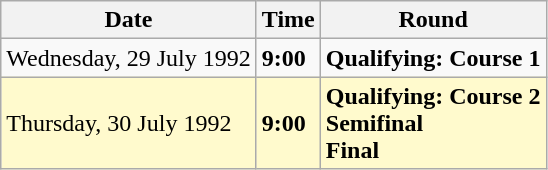<table class="wikitable">
<tr>
<th>Date</th>
<th>Time</th>
<th>Round</th>
</tr>
<tr>
<td>Wednesday, 29 July 1992</td>
<td><strong>9:00</strong></td>
<td><strong>Qualifying: Course 1</strong></td>
</tr>
<tr style=background:lemonchiffon>
<td>Thursday, 30 July 1992</td>
<td><strong>9:00</strong></td>
<td><strong>Qualifying: Course 2</strong><br><strong>Semifinal</strong><br><strong>Final</strong></td>
</tr>
</table>
